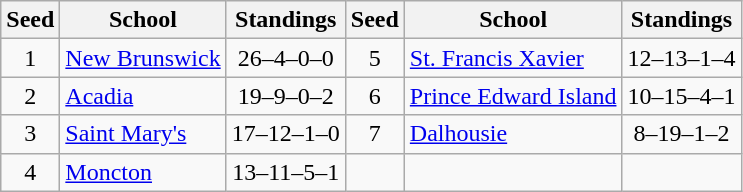<table class="wikitable">
<tr>
<th>Seed</th>
<th>School</th>
<th>Standings</th>
<th>Seed</th>
<th>School</th>
<th>Standings</th>
</tr>
<tr>
<td align=center>1</td>
<td><a href='#'>New Brunswick</a></td>
<td align=center>26–4–0–0</td>
<td align=center>5</td>
<td><a href='#'>St. Francis Xavier</a></td>
<td align=center>12–13–1–4</td>
</tr>
<tr>
<td align=center>2</td>
<td><a href='#'>Acadia</a></td>
<td align=center>19–9–0–2</td>
<td align=center>6</td>
<td><a href='#'>Prince Edward Island</a></td>
<td align=center>10–15–4–1</td>
</tr>
<tr>
<td align=center>3</td>
<td><a href='#'>Saint Mary's</a></td>
<td align=center>17–12–1–0</td>
<td align=center>7</td>
<td><a href='#'>Dalhousie</a></td>
<td align=center>8–19–1–2</td>
</tr>
<tr>
<td align=center>4</td>
<td><a href='#'>Moncton</a></td>
<td align=center>13–11–5–1</td>
<td></td>
<td></td>
<td></td>
</tr>
</table>
